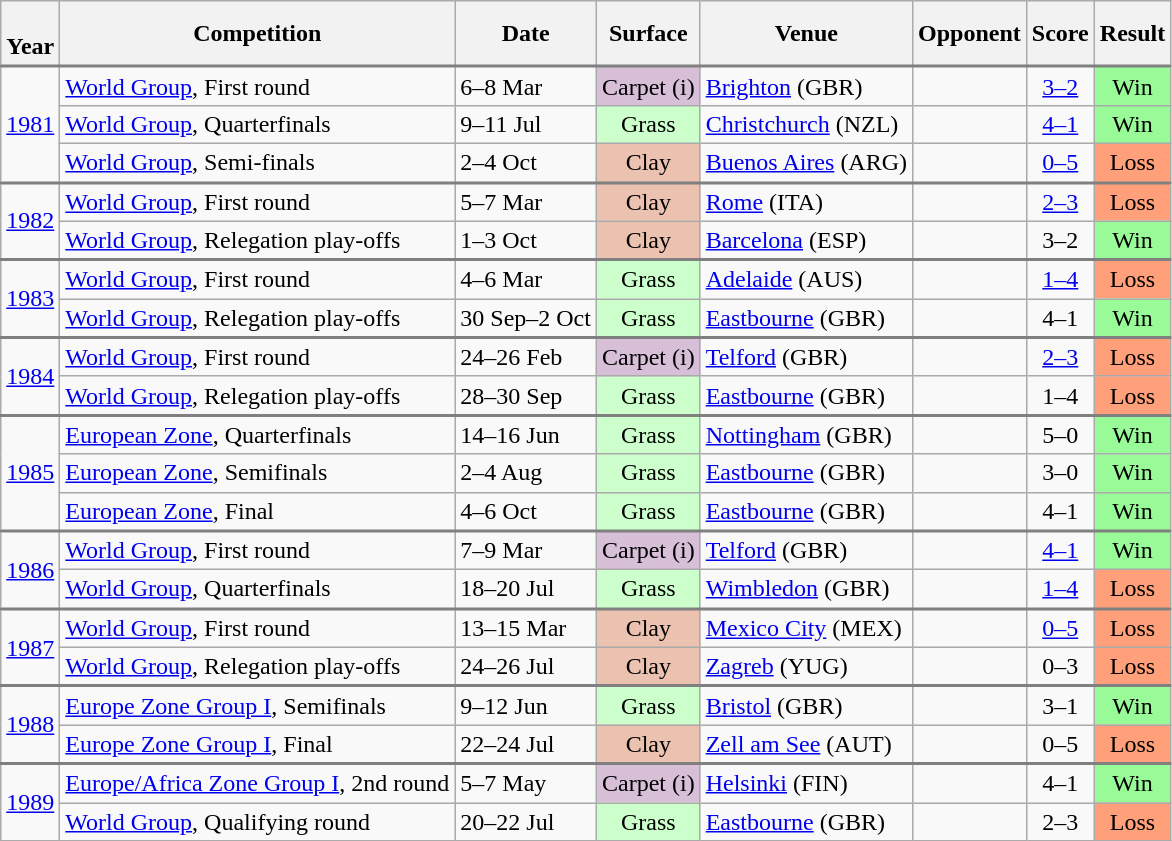<table class="wikitable collapsible collapsed sortable nowrap">
<tr>
<th scope="col"><br> Year</th>
<th scope="col">Competition</th>
<th scope="col">Date</th>
<th scope="col">Surface</th>
<th scope="col">Venue</th>
<th scope="col">Opponent</th>
<th scope="col">Score</th>
<th scope="col">Result</th>
</tr>
<tr style="border-top:2px solid gray;">
<td align="center" rowspan="3"><a href='#'>1981</a></td>
<td><a href='#'>World Group</a>, First round</td>
<td>6–8 Mar</td>
<td align="center" bgcolor=thistle>Carpet (i)</td>
<td><a href='#'>Brighton</a> (GBR)</td>
<td></td>
<td align="center"><a href='#'>3–2</a></td>
<td align="center" bgcolor="#98FB98">Win</td>
</tr>
<tr>
<td><a href='#'>World Group</a>, Quarterfinals</td>
<td>9–11 Jul</td>
<td align="center" bgcolor=ccffcc>Grass</td>
<td><a href='#'>Christchurch</a> (NZL)</td>
<td></td>
<td align="center"><a href='#'>4–1</a></td>
<td align="center" bgcolor="#98FB98">Win</td>
</tr>
<tr>
<td><a href='#'>World Group</a>, Semi-finals</td>
<td>2–4 Oct</td>
<td align="center" bgcolor=ebc2af>Clay</td>
<td><a href='#'>Buenos Aires</a> (ARG)</td>
<td></td>
<td align="center"><a href='#'>0–5</a></td>
<td align="center" bgcolor="#FFA07A">Loss</td>
</tr>
<tr style="border-top:2px solid gray;">
<td align="center" rowspan="2"><a href='#'>1982</a></td>
<td><a href='#'>World Group</a>, First round</td>
<td>5–7 Mar</td>
<td align="center" bgcolor=ebc2af>Clay</td>
<td><a href='#'>Rome</a> (ITA)</td>
<td></td>
<td align="center"><a href='#'>2–3</a></td>
<td align="center" bgcolor="#FFA07A">Loss</td>
</tr>
<tr>
<td><a href='#'>World Group</a>, Relegation play-offs</td>
<td>1–3 Oct</td>
<td align="center" bgcolor=ebc2af>Clay</td>
<td><a href='#'>Barcelona</a> (ESP)</td>
<td></td>
<td align="center">3–2</td>
<td align="center" bgcolor="#98FB98">Win</td>
</tr>
<tr style="border-top:2px solid gray;">
<td align="center" rowspan="2"><a href='#'>1983</a></td>
<td><a href='#'>World Group</a>, First round</td>
<td>4–6 Mar</td>
<td align="center" bgcolor=ccffcc>Grass</td>
<td><a href='#'>Adelaide</a> (AUS)</td>
<td></td>
<td align="center"><a href='#'>1–4</a></td>
<td align="center" bgcolor="#FFA07A">Loss</td>
</tr>
<tr>
<td><a href='#'>World Group</a>, Relegation play-offs</td>
<td>30 Sep–2 Oct</td>
<td align="center" bgcolor=ccffcc>Grass</td>
<td><a href='#'>Eastbourne</a> (GBR)</td>
<td></td>
<td align="center">4–1</td>
<td align="center" bgcolor="#98FB98">Win</td>
</tr>
<tr style="border-top:2px solid gray;">
<td align="center" rowspan="2"><a href='#'>1984</a></td>
<td><a href='#'>World Group</a>, First round</td>
<td>24–26 Feb</td>
<td align="center" bgcolor=thistle>Carpet (i)</td>
<td><a href='#'>Telford</a> (GBR)</td>
<td></td>
<td align="center"><a href='#'>2–3</a></td>
<td align="center" bgcolor="#FFA07A">Loss</td>
</tr>
<tr>
<td><a href='#'>World Group</a>, Relegation play-offs</td>
<td>28–30 Sep</td>
<td align="center" bgcolor=ccffcc>Grass</td>
<td><a href='#'>Eastbourne</a> (GBR)</td>
<td></td>
<td align="center">1–4</td>
<td align="center" bgcolor="#FFA07A">Loss</td>
</tr>
<tr style="border-top:2px solid gray;">
<td align="center" rowspan="3"><a href='#'>1985</a></td>
<td><a href='#'>European Zone</a>, Quarterfinals</td>
<td>14–16 Jun</td>
<td align="center" bgcolor=ccffcc>Grass</td>
<td><a href='#'>Nottingham</a> (GBR)</td>
<td></td>
<td align="center">5–0</td>
<td align="center" bgcolor="#98FB98">Win</td>
</tr>
<tr>
<td><a href='#'>European Zone</a>, Semifinals</td>
<td>2–4 Aug</td>
<td align="center" bgcolor=ccffcc>Grass</td>
<td><a href='#'>Eastbourne</a> (GBR)</td>
<td></td>
<td align="center">3–0</td>
<td align="center" bgcolor="#98FB98">Win</td>
</tr>
<tr>
<td><a href='#'>European Zone</a>, Final</td>
<td>4–6 Oct</td>
<td align="center" bgcolor=ccffcc>Grass</td>
<td><a href='#'>Eastbourne</a> (GBR)</td>
<td></td>
<td align="center">4–1</td>
<td align="center" bgcolor="#98FB98">Win</td>
</tr>
<tr style="border-top:2px solid gray;">
<td align="center" rowspan="2"><a href='#'>1986</a></td>
<td><a href='#'>World Group</a>, First round</td>
<td>7–9 Mar</td>
<td align="center" bgcolor=thistle>Carpet (i)</td>
<td><a href='#'>Telford</a> (GBR)</td>
<td></td>
<td align="center"><a href='#'>4–1</a></td>
<td align="center" bgcolor="#98FB98">Win</td>
</tr>
<tr>
<td><a href='#'>World Group</a>, Quarterfinals</td>
<td>18–20 Jul</td>
<td align="center" bgcolor=ccffcc>Grass</td>
<td><a href='#'>Wimbledon</a> (GBR)</td>
<td></td>
<td align="center"><a href='#'>1–4</a></td>
<td align="center" bgcolor="#FFA07A">Loss</td>
</tr>
<tr style="border-top:2px solid gray;">
<td align="center" rowspan="2"><a href='#'>1987</a></td>
<td><a href='#'>World Group</a>, First round</td>
<td>13–15 Mar</td>
<td align="center" bgcolor=ebc2af>Clay</td>
<td><a href='#'>Mexico City</a> (MEX)</td>
<td></td>
<td align="center"><a href='#'>0–5</a></td>
<td align="center" bgcolor="#FFA07A">Loss</td>
</tr>
<tr>
<td><a href='#'>World Group</a>, Relegation play-offs</td>
<td>24–26 Jul</td>
<td align="center" bgcolor=ebc2af>Clay</td>
<td><a href='#'>Zagreb</a> (YUG)</td>
<td></td>
<td align="center">0–3</td>
<td align="center" bgcolor="#FFA07A">Loss</td>
</tr>
<tr style="border-top:2px solid gray;">
<td align="center" rowspan="2"><a href='#'>1988</a></td>
<td><a href='#'>Europe Zone Group I</a>, Semifinals</td>
<td>9–12 Jun</td>
<td align="center" bgcolor=ccffcc>Grass</td>
<td><a href='#'>Bristol</a> (GBR)</td>
<td></td>
<td align="center">3–1</td>
<td align="center" bgcolor="#98FB98">Win</td>
</tr>
<tr>
<td><a href='#'>Europe Zone Group I</a>, Final</td>
<td>22–24 Jul</td>
<td align="center" bgcolor=ebc2af>Clay</td>
<td><a href='#'>Zell am See</a> (AUT)</td>
<td></td>
<td align="center">0–5</td>
<td align="center" bgcolor="#FFA07A">Loss</td>
</tr>
<tr style="border-top:2px solid gray;">
<td align="center" rowspan="2"><a href='#'>1989</a></td>
<td><a href='#'>Europe/Africa Zone Group I</a>, 2nd round</td>
<td>5–7 May</td>
<td align="center" bgcolor=thistle>Carpet (i)</td>
<td><a href='#'>Helsinki</a> (FIN)</td>
<td></td>
<td align="center">4–1</td>
<td align="center" bgcolor="#98FB98">Win</td>
</tr>
<tr>
<td><a href='#'>World Group</a>, Qualifying round</td>
<td>20–22 Jul</td>
<td align="center" bgcolor=ccffcc>Grass</td>
<td><a href='#'>Eastbourne</a> (GBR)</td>
<td></td>
<td align="center">2–3</td>
<td align="center" bgcolor="#FFA07A">Loss</td>
</tr>
</table>
